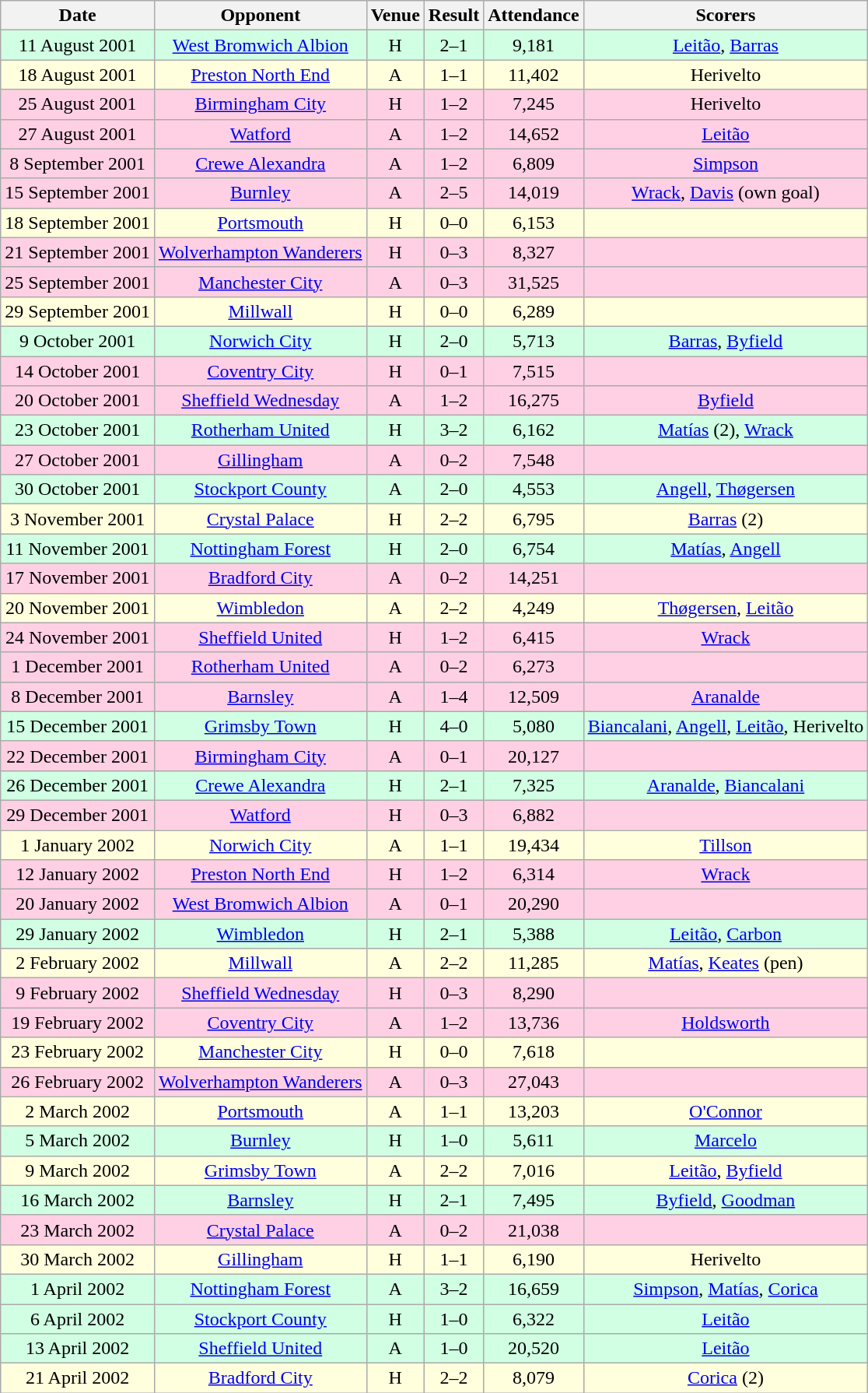<table class="wikitable sortable" style="font-size:100%; text-align:center">
<tr>
<th>Date</th>
<th>Opponent</th>
<th>Venue</th>
<th>Result</th>
<th>Attendance</th>
<th>Scorers</th>
</tr>
<tr style="background-color: #d0ffe3;">
<td>11 August 2001</td>
<td><a href='#'>West Bromwich Albion</a></td>
<td>H</td>
<td>2–1</td>
<td>9,181</td>
<td><a href='#'>Leitão</a>, <a href='#'>Barras</a></td>
</tr>
<tr style="background-color: #ffffdd;">
<td>18 August 2001</td>
<td><a href='#'>Preston North End</a></td>
<td>A</td>
<td>1–1</td>
<td>11,402</td>
<td>Herivelto</td>
</tr>
<tr style="background-color: #ffd0e3;">
<td>25 August 2001</td>
<td><a href='#'>Birmingham City</a></td>
<td>H</td>
<td>1–2</td>
<td>7,245</td>
<td>Herivelto</td>
</tr>
<tr style="background-color: #ffd0e3;">
<td>27 August 2001</td>
<td><a href='#'>Watford</a></td>
<td>A</td>
<td>1–2</td>
<td>14,652</td>
<td><a href='#'>Leitão</a></td>
</tr>
<tr style="background-color: #ffd0e3;">
<td>8 September 2001</td>
<td><a href='#'>Crewe Alexandra</a></td>
<td>A</td>
<td>1–2</td>
<td>6,809</td>
<td><a href='#'>Simpson</a></td>
</tr>
<tr style="background-color: #ffd0e3;">
<td>15 September 2001</td>
<td><a href='#'>Burnley</a></td>
<td>A</td>
<td>2–5</td>
<td>14,019</td>
<td><a href='#'>Wrack</a>, <a href='#'>Davis</a> (own goal)</td>
</tr>
<tr style="background-color: #ffffdd;">
<td>18 September 2001</td>
<td><a href='#'>Portsmouth</a></td>
<td>H</td>
<td>0–0</td>
<td>6,153</td>
<td></td>
</tr>
<tr style="background-color: #ffd0e3;">
<td>21 September 2001</td>
<td><a href='#'>Wolverhampton Wanderers</a></td>
<td>H</td>
<td>0–3</td>
<td>8,327</td>
<td></td>
</tr>
<tr style="background-color: #ffd0e3;">
<td>25 September 2001</td>
<td><a href='#'>Manchester City</a></td>
<td>A</td>
<td>0–3</td>
<td>31,525</td>
<td></td>
</tr>
<tr style="background-color: #ffffdd;">
<td>29 September 2001</td>
<td><a href='#'>Millwall</a></td>
<td>H</td>
<td>0–0</td>
<td>6,289</td>
<td></td>
</tr>
<tr style="background-color: #d0ffe3;">
<td>9 October 2001</td>
<td><a href='#'>Norwich City</a></td>
<td>H</td>
<td>2–0</td>
<td>5,713</td>
<td><a href='#'>Barras</a>, <a href='#'>Byfield</a></td>
</tr>
<tr style="background-color: #ffd0e3;">
<td>14 October 2001</td>
<td><a href='#'>Coventry City</a></td>
<td>H</td>
<td>0–1</td>
<td>7,515</td>
<td></td>
</tr>
<tr style="background-color: #ffd0e3;">
<td>20 October 2001</td>
<td><a href='#'>Sheffield Wednesday</a></td>
<td>A</td>
<td>1–2</td>
<td>16,275</td>
<td><a href='#'>Byfield</a></td>
</tr>
<tr style="background-color: #d0ffe3;">
<td>23 October 2001</td>
<td><a href='#'>Rotherham United</a></td>
<td>H</td>
<td>3–2</td>
<td>6,162</td>
<td><a href='#'>Matías</a> (2), <a href='#'>Wrack</a></td>
</tr>
<tr style="background-color: #ffd0e3;">
<td>27 October 2001</td>
<td><a href='#'>Gillingham</a></td>
<td>A</td>
<td>0–2</td>
<td>7,548</td>
<td></td>
</tr>
<tr style="background-color: #d0ffe3;">
<td>30 October 2001</td>
<td><a href='#'>Stockport County</a></td>
<td>A</td>
<td>2–0</td>
<td>4,553</td>
<td><a href='#'>Angell</a>, <a href='#'>Thøgersen</a></td>
</tr>
<tr style="background-color: #ffffdd;">
<td>3 November 2001</td>
<td><a href='#'>Crystal Palace</a></td>
<td>H</td>
<td>2–2</td>
<td>6,795</td>
<td><a href='#'>Barras</a> (2)</td>
</tr>
<tr style="background-color: #d0ffe3;">
<td>11 November 2001</td>
<td><a href='#'>Nottingham Forest</a></td>
<td>H</td>
<td>2–0</td>
<td>6,754</td>
<td><a href='#'>Matías</a>, <a href='#'>Angell</a></td>
</tr>
<tr style="background-color: #ffd0e3;">
<td>17 November 2001</td>
<td><a href='#'>Bradford City</a></td>
<td>A</td>
<td>0–2</td>
<td>14,251</td>
<td></td>
</tr>
<tr style="background-color: #ffffdd;">
<td>20 November 2001</td>
<td><a href='#'>Wimbledon</a></td>
<td>A</td>
<td>2–2</td>
<td>4,249</td>
<td><a href='#'>Thøgersen</a>, <a href='#'>Leitão</a></td>
</tr>
<tr style="background-color: #ffd0e3;">
<td>24 November 2001</td>
<td><a href='#'>Sheffield United</a></td>
<td>H</td>
<td>1–2</td>
<td>6,415</td>
<td><a href='#'>Wrack</a></td>
</tr>
<tr style="background-color: #ffd0e3;">
<td>1 December 2001</td>
<td><a href='#'>Rotherham United</a></td>
<td>A</td>
<td>0–2</td>
<td>6,273</td>
<td></td>
</tr>
<tr style="background-color: #ffd0e3;">
<td>8 December 2001</td>
<td><a href='#'>Barnsley</a></td>
<td>A</td>
<td>1–4</td>
<td>12,509</td>
<td><a href='#'>Aranalde</a></td>
</tr>
<tr style="background-color: #d0ffe3;">
<td>15 December 2001</td>
<td><a href='#'>Grimsby Town</a></td>
<td>H</td>
<td>4–0</td>
<td>5,080</td>
<td><a href='#'>Biancalani</a>, <a href='#'>Angell</a>, <a href='#'>Leitão</a>, Herivelto</td>
</tr>
<tr style="background-color: #ffd0e3;">
<td>22 December 2001</td>
<td><a href='#'>Birmingham City</a></td>
<td>A</td>
<td>0–1</td>
<td>20,127</td>
<td></td>
</tr>
<tr style="background-color: #d0ffe3;">
<td>26 December 2001</td>
<td><a href='#'>Crewe Alexandra</a></td>
<td>H</td>
<td>2–1</td>
<td>7,325</td>
<td><a href='#'>Aranalde</a>, <a href='#'>Biancalani</a></td>
</tr>
<tr style="background-color: #ffd0e3;">
<td>29 December 2001</td>
<td><a href='#'>Watford</a></td>
<td>H</td>
<td>0–3</td>
<td>6,882</td>
<td></td>
</tr>
<tr style="background-color: #ffffdd;">
<td>1 January 2002</td>
<td><a href='#'>Norwich City</a></td>
<td>A</td>
<td>1–1</td>
<td>19,434</td>
<td><a href='#'>Tillson</a></td>
</tr>
<tr style="background-color: #ffd0e3;">
<td>12 January 2002</td>
<td><a href='#'>Preston North End</a></td>
<td>H</td>
<td>1–2</td>
<td>6,314</td>
<td><a href='#'>Wrack</a></td>
</tr>
<tr style="background-color: #ffd0e3;">
<td>20 January 2002</td>
<td><a href='#'>West Bromwich Albion</a></td>
<td>A</td>
<td>0–1</td>
<td>20,290</td>
<td></td>
</tr>
<tr style="background-color: #d0ffe3;">
<td>29 January 2002</td>
<td><a href='#'>Wimbledon</a></td>
<td>H</td>
<td>2–1</td>
<td>5,388</td>
<td><a href='#'>Leitão</a>, <a href='#'>Carbon</a></td>
</tr>
<tr style="background-color: #ffffdd;">
<td>2 February 2002</td>
<td><a href='#'>Millwall</a></td>
<td>A</td>
<td>2–2</td>
<td>11,285</td>
<td><a href='#'>Matías</a>, <a href='#'>Keates</a> (pen)</td>
</tr>
<tr style="background-color: #ffd0e3;">
<td>9 February 2002</td>
<td><a href='#'>Sheffield Wednesday</a></td>
<td>H</td>
<td>0–3</td>
<td>8,290</td>
<td></td>
</tr>
<tr style="background-color: #ffd0e3;">
<td>19 February 2002</td>
<td><a href='#'>Coventry City</a></td>
<td>A</td>
<td>1–2</td>
<td>13,736</td>
<td><a href='#'>Holdsworth</a></td>
</tr>
<tr style="background-color: #ffffdd;">
<td>23 February 2002</td>
<td><a href='#'>Manchester City</a></td>
<td>H</td>
<td>0–0</td>
<td>7,618</td>
<td></td>
</tr>
<tr style="background-color: #ffd0e3;">
<td>26 February 2002</td>
<td><a href='#'>Wolverhampton Wanderers</a></td>
<td>A</td>
<td>0–3</td>
<td>27,043</td>
<td></td>
</tr>
<tr style="background-color: #ffffdd;">
<td>2 March 2002</td>
<td><a href='#'>Portsmouth</a></td>
<td>A</td>
<td>1–1</td>
<td>13,203</td>
<td><a href='#'>O'Connor</a></td>
</tr>
<tr style="background-color: #d0ffe3;">
<td>5 March 2002</td>
<td><a href='#'>Burnley</a></td>
<td>H</td>
<td>1–0</td>
<td>5,611</td>
<td><a href='#'>Marcelo</a></td>
</tr>
<tr style="background-color: #ffffdd;">
<td>9 March 2002</td>
<td><a href='#'>Grimsby Town</a></td>
<td>A</td>
<td>2–2</td>
<td>7,016</td>
<td><a href='#'>Leitão</a>, <a href='#'>Byfield</a></td>
</tr>
<tr style="background-color: #d0ffe3;">
<td>16 March 2002</td>
<td><a href='#'>Barnsley</a></td>
<td>H</td>
<td>2–1</td>
<td>7,495</td>
<td><a href='#'>Byfield</a>, <a href='#'>Goodman</a></td>
</tr>
<tr style="background-color: #ffd0e3;">
<td>23 March 2002</td>
<td><a href='#'>Crystal Palace</a></td>
<td>A</td>
<td>0–2</td>
<td>21,038</td>
<td></td>
</tr>
<tr style="background-color: #ffffdd;">
<td>30 March 2002</td>
<td><a href='#'>Gillingham</a></td>
<td>H</td>
<td>1–1</td>
<td>6,190</td>
<td>Herivelto</td>
</tr>
<tr style="background-color: #d0ffe3;">
<td>1 April 2002</td>
<td><a href='#'>Nottingham Forest</a></td>
<td>A</td>
<td>3–2</td>
<td>16,659</td>
<td><a href='#'>Simpson</a>, <a href='#'>Matías</a>, <a href='#'>Corica</a></td>
</tr>
<tr style="background-color: #d0ffe3;">
<td>6 April 2002</td>
<td><a href='#'>Stockport County</a></td>
<td>H</td>
<td>1–0</td>
<td>6,322</td>
<td><a href='#'>Leitão</a></td>
</tr>
<tr style="background-color: #d0ffe3;">
<td>13 April 2002</td>
<td><a href='#'>Sheffield United</a></td>
<td>A</td>
<td>1–0</td>
<td>20,520</td>
<td><a href='#'>Leitão</a></td>
</tr>
<tr style="background-color: #ffffdd;">
<td>21 April 2002</td>
<td><a href='#'>Bradford City</a></td>
<td>H</td>
<td>2–2</td>
<td>8,079</td>
<td><a href='#'>Corica</a> (2)</td>
</tr>
</table>
